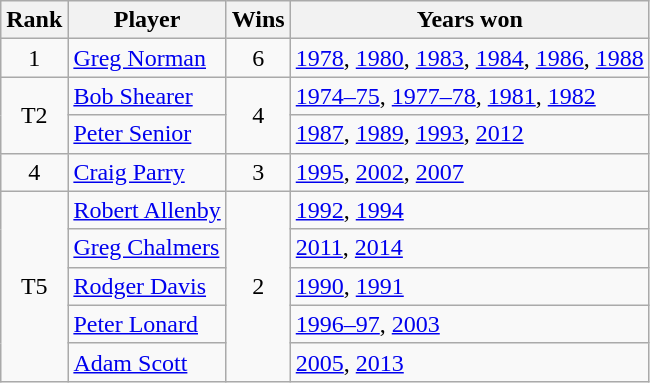<table class="wikitable">
<tr>
<th>Rank</th>
<th>Player</th>
<th>Wins</th>
<th>Years won</th>
</tr>
<tr>
<td align=center>1</td>
<td> <a href='#'>Greg Norman</a></td>
<td align=center>6</td>
<td><a href='#'>1978</a>, <a href='#'>1980</a>, <a href='#'>1983</a>, <a href='#'>1984</a>, <a href='#'>1986</a>, <a href='#'>1988</a></td>
</tr>
<tr>
<td rowspan=2 align=center>T2</td>
<td> <a href='#'>Bob Shearer</a></td>
<td rowspan=2 align=center>4</td>
<td><a href='#'>1974–75</a>, <a href='#'>1977–78</a>, <a href='#'>1981</a>, <a href='#'>1982</a></td>
</tr>
<tr>
<td> <a href='#'>Peter Senior</a></td>
<td><a href='#'>1987</a>, <a href='#'>1989</a>, <a href='#'>1993</a>, <a href='#'>2012</a></td>
</tr>
<tr>
<td align=center>4</td>
<td> <a href='#'>Craig Parry</a></td>
<td align=center>3</td>
<td><a href='#'>1995</a>, <a href='#'>2002</a>, <a href='#'>2007</a></td>
</tr>
<tr>
<td rowspan=5 align=center>T5</td>
<td> <a href='#'>Robert Allenby</a></td>
<td rowspan=5 align=center>2</td>
<td><a href='#'>1992</a>, <a href='#'>1994</a></td>
</tr>
<tr>
<td> <a href='#'>Greg Chalmers</a></td>
<td><a href='#'>2011</a>, <a href='#'>2014</a></td>
</tr>
<tr>
<td> <a href='#'>Rodger Davis</a></td>
<td><a href='#'>1990</a>, <a href='#'>1991</a></td>
</tr>
<tr>
<td> <a href='#'>Peter Lonard</a></td>
<td><a href='#'>1996–97</a>, <a href='#'>2003</a></td>
</tr>
<tr>
<td> <a href='#'>Adam Scott</a></td>
<td><a href='#'>2005</a>, <a href='#'>2013</a></td>
</tr>
</table>
